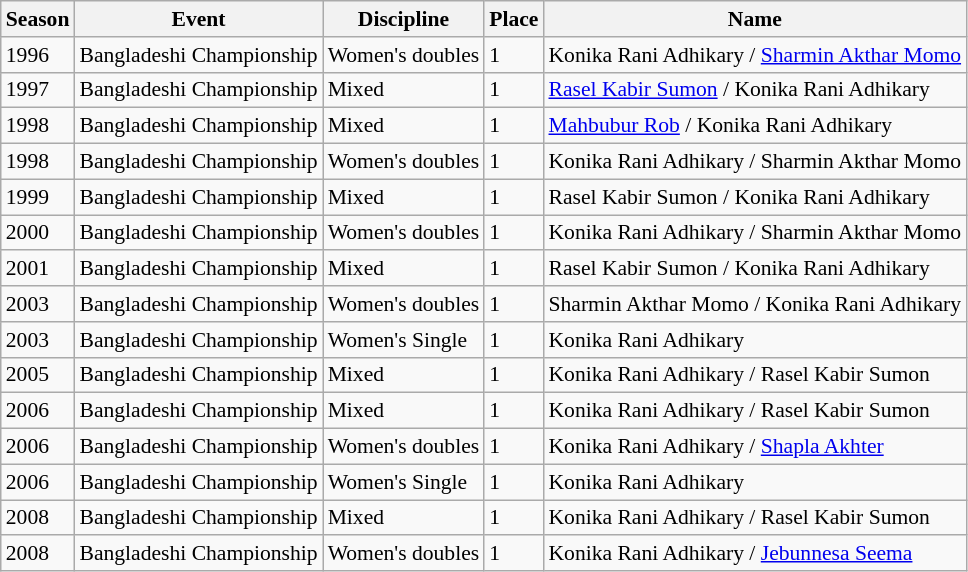<table class=wikitable style=font-size:90%;>
<tr>
<th>Season</th>
<th>Event</th>
<th>Discipline</th>
<th>Place</th>
<th>Name</th>
</tr>
<tr>
<td>1996</td>
<td>Bangladeshi Championship</td>
<td>Women's doubles</td>
<td>1</td>
<td>Konika Rani Adhikary / <a href='#'>Sharmin Akthar Momo</a></td>
</tr>
<tr>
<td>1997</td>
<td>Bangladeshi Championship</td>
<td>Mixed</td>
<td>1</td>
<td><a href='#'>Rasel Kabir Sumon</a> / Konika Rani Adhikary</td>
</tr>
<tr>
<td>1998</td>
<td>Bangladeshi Championship</td>
<td>Mixed</td>
<td>1</td>
<td><a href='#'>Mahbubur Rob</a> / Konika Rani Adhikary</td>
</tr>
<tr>
<td>1998</td>
<td>Bangladeshi Championship</td>
<td>Women's doubles</td>
<td>1</td>
<td>Konika Rani Adhikary / Sharmin Akthar Momo</td>
</tr>
<tr>
<td>1999</td>
<td>Bangladeshi Championship</td>
<td>Mixed</td>
<td>1</td>
<td>Rasel Kabir Sumon / Konika Rani Adhikary</td>
</tr>
<tr>
<td>2000</td>
<td>Bangladeshi Championship</td>
<td>Women's doubles</td>
<td>1</td>
<td>Konika Rani Adhikary / Sharmin Akthar Momo</td>
</tr>
<tr>
<td>2001</td>
<td>Bangladeshi Championship</td>
<td>Mixed</td>
<td>1</td>
<td>Rasel Kabir Sumon / Konika Rani Adhikary</td>
</tr>
<tr>
<td>2003</td>
<td>Bangladeshi Championship</td>
<td>Women's doubles</td>
<td>1</td>
<td>Sharmin Akthar Momo / Konika Rani Adhikary</td>
</tr>
<tr>
<td>2003</td>
<td>Bangladeshi Championship</td>
<td>Women's Single</td>
<td>1</td>
<td>Konika Rani Adhikary</td>
</tr>
<tr>
<td>2005</td>
<td>Bangladeshi Championship</td>
<td>Mixed</td>
<td>1</td>
<td>Konika Rani Adhikary / Rasel Kabir Sumon</td>
</tr>
<tr>
<td>2006</td>
<td>Bangladeshi Championship</td>
<td>Mixed</td>
<td>1</td>
<td>Konika Rani Adhikary / Rasel Kabir Sumon</td>
</tr>
<tr>
<td>2006</td>
<td>Bangladeshi Championship</td>
<td>Women's doubles</td>
<td>1</td>
<td>Konika Rani Adhikary / <a href='#'>Shapla Akhter</a></td>
</tr>
<tr>
<td>2006</td>
<td>Bangladeshi Championship</td>
<td>Women's Single</td>
<td>1</td>
<td>Konika Rani Adhikary</td>
</tr>
<tr>
<td>2008</td>
<td>Bangladeshi Championship</td>
<td>Mixed</td>
<td>1</td>
<td>Konika Rani Adhikary / Rasel Kabir Sumon</td>
</tr>
<tr>
<td>2008</td>
<td>Bangladeshi Championship</td>
<td>Women's doubles</td>
<td>1</td>
<td>Konika Rani Adhikary / <a href='#'>Jebunnesa Seema</a></td>
</tr>
</table>
